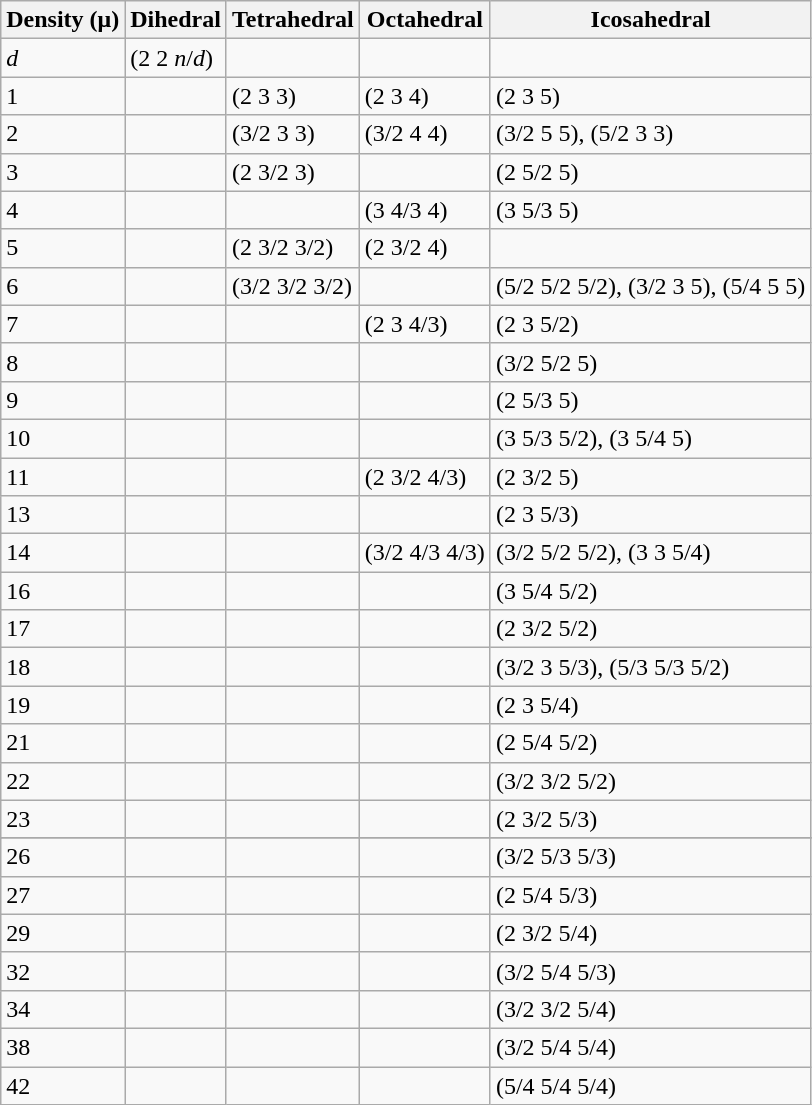<table class=wikitable>
<tr>
<th>Density (μ)</th>
<th>Dihedral</th>
<th>Tetrahedral</th>
<th>Octahedral</th>
<th>Icosahedral</th>
</tr>
<tr>
<td><em>d</em></td>
<td>(2 2 <em>n</em>/<em>d</em>)</td>
<td></td>
<td></td>
<td></td>
</tr>
<tr>
<td>1</td>
<td></td>
<td>(2 3 3)</td>
<td>(2 3 4)</td>
<td>(2 3 5)</td>
</tr>
<tr>
<td>2</td>
<td></td>
<td>(3/2 3 3)</td>
<td>(3/2 4 4)</td>
<td>(3/2 5 5), (5/2 3 3)</td>
</tr>
<tr>
<td>3</td>
<td></td>
<td>(2 3/2 3)</td>
<td></td>
<td>(2 5/2 5)</td>
</tr>
<tr>
<td>4</td>
<td></td>
<td></td>
<td>(3 4/3 4)</td>
<td>(3 5/3 5)</td>
</tr>
<tr>
<td>5</td>
<td></td>
<td>(2 3/2 3/2)</td>
<td>(2 3/2 4)</td>
<td></td>
</tr>
<tr>
<td>6</td>
<td></td>
<td>(3/2 3/2 3/2)</td>
<td></td>
<td>(5/2 5/2 5/2), (3/2 3 5), (5/4 5 5)</td>
</tr>
<tr>
<td>7</td>
<td></td>
<td></td>
<td>(2 3 4/3)</td>
<td>(2 3 5/2)</td>
</tr>
<tr>
<td>8</td>
<td></td>
<td></td>
<td></td>
<td>(3/2 5/2 5)</td>
</tr>
<tr>
<td>9</td>
<td></td>
<td></td>
<td></td>
<td>(2 5/3 5)</td>
</tr>
<tr>
<td>10</td>
<td></td>
<td></td>
<td></td>
<td>(3 5/3 5/2), (3 5/4 5)</td>
</tr>
<tr>
<td>11</td>
<td></td>
<td></td>
<td>(2 3/2 4/3)</td>
<td>(2 3/2 5)</td>
</tr>
<tr>
<td>13</td>
<td></td>
<td></td>
<td></td>
<td>(2 3 5/3)</td>
</tr>
<tr>
<td>14</td>
<td></td>
<td></td>
<td>(3/2 4/3 4/3)</td>
<td>(3/2 5/2 5/2), (3 3 5/4)</td>
</tr>
<tr>
<td>16</td>
<td></td>
<td></td>
<td></td>
<td>(3 5/4 5/2)</td>
</tr>
<tr>
<td>17</td>
<td></td>
<td></td>
<td></td>
<td>(2 3/2 5/2)</td>
</tr>
<tr>
<td>18</td>
<td></td>
<td></td>
<td></td>
<td>(3/2 3 5/3), (5/3 5/3 5/2)</td>
</tr>
<tr>
<td>19</td>
<td></td>
<td></td>
<td></td>
<td>(2 3 5/4)</td>
</tr>
<tr>
<td>21</td>
<td></td>
<td></td>
<td></td>
<td>(2 5/4 5/2)</td>
</tr>
<tr>
<td>22</td>
<td></td>
<td></td>
<td></td>
<td>(3/2 3/2 5/2)</td>
</tr>
<tr>
<td>23</td>
<td></td>
<td></td>
<td></td>
<td>(2 3/2 5/3)</td>
</tr>
<tr>
</tr>
<tr>
<td>26</td>
<td></td>
<td></td>
<td></td>
<td>(3/2 5/3 5/3)</td>
</tr>
<tr>
<td>27</td>
<td></td>
<td></td>
<td></td>
<td>(2 5/4 5/3)</td>
</tr>
<tr>
<td>29</td>
<td></td>
<td></td>
<td></td>
<td>(2 3/2 5/4)</td>
</tr>
<tr>
<td>32</td>
<td></td>
<td></td>
<td></td>
<td>(3/2 5/4 5/3)</td>
</tr>
<tr>
<td>34</td>
<td></td>
<td></td>
<td></td>
<td>(3/2 3/2 5/4)</td>
</tr>
<tr>
<td>38</td>
<td></td>
<td></td>
<td></td>
<td>(3/2 5/4 5/4)</td>
</tr>
<tr>
<td>42</td>
<td></td>
<td></td>
<td></td>
<td>(5/4 5/4 5/4)</td>
</tr>
</table>
